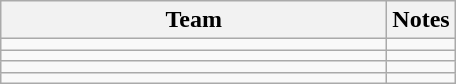<table class="wikitable">
<tr>
<th scope="col" style="width:250px;">Team</th>
<th>Notes</th>
</tr>
<tr>
<td></td>
<td></td>
</tr>
<tr>
<td></td>
<td></td>
</tr>
<tr>
<td></td>
<td></td>
</tr>
<tr>
<td></td>
<td></td>
</tr>
</table>
